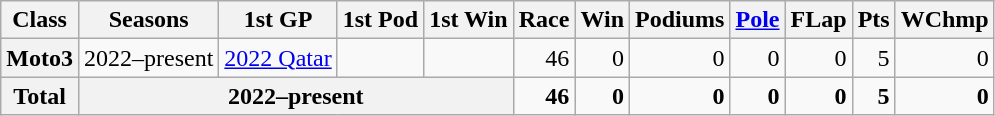<table class="wikitable" style=text-align:right>
<tr>
<th>Class</th>
<th>Seasons</th>
<th>1st GP</th>
<th>1st Pod</th>
<th>1st Win</th>
<th>Race</th>
<th>Win</th>
<th>Podiums</th>
<th><a href='#'>Pole</a></th>
<th>FLap</th>
<th>Pts</th>
<th>WChmp</th>
</tr>
<tr>
<th>Moto3</th>
<td>2022–present</td>
<td align=left><a href='#'>2022 Qatar</a></td>
<td align=left></td>
<td align=left></td>
<td>46</td>
<td>0</td>
<td>0</td>
<td>0</td>
<td>0</td>
<td>5</td>
<td>0</td>
</tr>
<tr>
<th>Total</th>
<th colspan=4>2022–present</th>
<td><strong>46</strong></td>
<td><strong>0</strong></td>
<td><strong>0</strong></td>
<td><strong>0</strong></td>
<td><strong>0</strong></td>
<td><strong>5</strong></td>
<td><strong>0</strong></td>
</tr>
</table>
